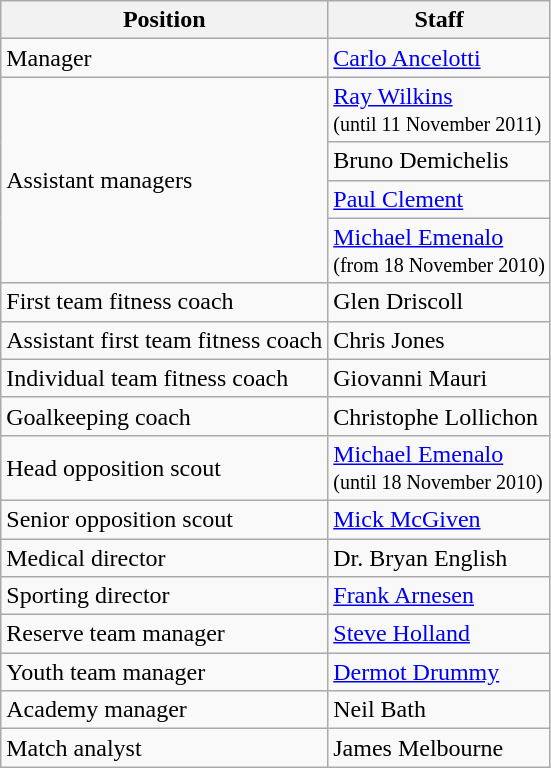<table class="wikitable">
<tr>
<th>Position</th>
<th>Staff</th>
</tr>
<tr>
<td>Manager</td>
<td> <a href='#'>Carlo Ancelotti</a></td>
</tr>
<tr>
<td rowspan="4">Assistant managers</td>
<td> <a href='#'>Ray Wilkins</a><br><small> (until 11 November 2011) </small></td>
</tr>
<tr>
<td> Bruno Demichelis</td>
</tr>
<tr>
<td> <a href='#'>Paul Clement</a></td>
</tr>
<tr>
<td> <a href='#'>Michael Emenalo</a><br><small> (from 18 November 2010) </small></td>
</tr>
<tr>
<td>First team fitness coach</td>
<td> Glen Driscoll</td>
</tr>
<tr>
<td>Assistant first team fitness coach</td>
<td> Chris Jones</td>
</tr>
<tr>
<td>Individual team fitness coach</td>
<td> Giovanni Mauri</td>
</tr>
<tr>
<td>Goalkeeping coach</td>
<td> Christophe Lollichon</td>
</tr>
<tr>
<td>Head opposition scout</td>
<td> <a href='#'>Michael Emenalo</a><br><small> (until 18 November 2010) </small></td>
</tr>
<tr>
<td>Senior opposition scout</td>
<td> <a href='#'>Mick McGiven</a></td>
</tr>
<tr>
<td>Medical director</td>
<td> Dr. Bryan English</td>
</tr>
<tr>
<td>Sporting director</td>
<td> <a href='#'>Frank Arnesen</a></td>
</tr>
<tr>
<td>Reserve team manager</td>
<td> <a href='#'>Steve Holland</a></td>
</tr>
<tr>
<td>Youth team manager</td>
<td> <a href='#'>Dermot Drummy</a></td>
</tr>
<tr>
<td>Academy manager</td>
<td> Neil Bath</td>
</tr>
<tr>
<td>Match analyst</td>
<td> James Melbourne</td>
</tr>
</table>
